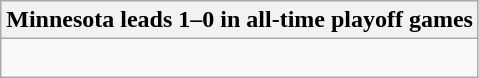<table class="wikitable collapsible collapsed">
<tr>
<th>Minnesota leads 1–0 in all-time playoff games</th>
</tr>
<tr>
<td><br></td>
</tr>
</table>
